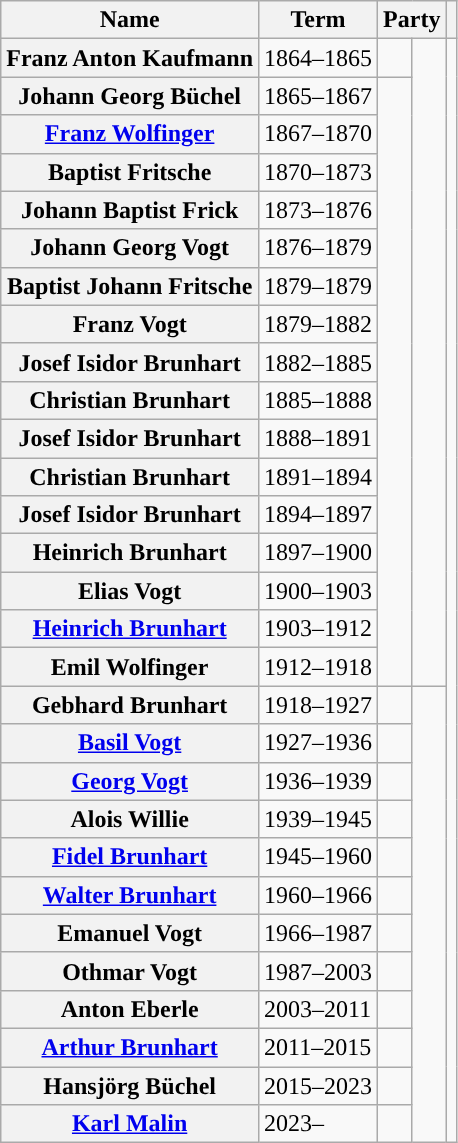<table class="wikitable">
<tr>
<th scope="col">Name</th>
<th scope="col">Term</th>
<th colspan="2" scope="colgroup">Party</th>
<th scope="col"></th>
</tr>
<tr>
<th scope="row">Franz Anton Kaufmann</th>
<td>1864–1865</td>
<td style="background:"></td>
<td rowspan="17"></td>
<td rowspan="29"></td>
</tr>
<tr>
<th>Johann Georg Büchel</th>
<td>1865–1867</td>
</tr>
<tr>
<th><a href='#'>Franz Wolfinger</a></th>
<td>1867–1870</td>
</tr>
<tr>
<th>Baptist Fritsche</th>
<td>1870–1873</td>
</tr>
<tr>
<th>Johann Baptist Frick</th>
<td>1873–1876</td>
</tr>
<tr>
<th>Johann Georg Vogt</th>
<td>1876–1879</td>
</tr>
<tr>
<th>Baptist Johann Fritsche</th>
<td>1879–1879</td>
</tr>
<tr>
<th>Franz Vogt</th>
<td>1879–1882</td>
</tr>
<tr>
<th>Josef Isidor Brunhart</th>
<td>1882–1885</td>
</tr>
<tr>
<th>Christian Brunhart</th>
<td>1885–1888</td>
</tr>
<tr>
<th>Josef Isidor Brunhart</th>
<td>1888–1891</td>
</tr>
<tr>
<th>Christian Brunhart</th>
<td>1891–1894</td>
</tr>
<tr>
<th>Josef Isidor Brunhart</th>
<td>1894–1897</td>
</tr>
<tr>
<th>Heinrich Brunhart</th>
<td>1897–1900</td>
</tr>
<tr>
<th>Elias Vogt</th>
<td>1900–1903</td>
</tr>
<tr>
<th><a href='#'>Heinrich Brunhart</a></th>
<td>1903–1912</td>
</tr>
<tr>
<th>Emil Wolfinger</th>
<td>1912–1918</td>
</tr>
<tr>
<th>Gebhard Brunhart</th>
<td>1918–1927</td>
<td></td>
</tr>
<tr>
<th><a href='#'>Basil Vogt</a></th>
<td>1927–1936</td>
<td></td>
</tr>
<tr>
<th><a href='#'>Georg Vogt</a></th>
<td>1936–1939</td>
<td></td>
</tr>
<tr>
<th>Alois Willie</th>
<td>1939–1945</td>
<td></td>
</tr>
<tr>
<th><a href='#'>Fidel Brunhart</a></th>
<td>1945–1960</td>
<td></td>
</tr>
<tr>
<th><a href='#'>Walter Brunhart</a></th>
<td>1960–1966</td>
<td></td>
</tr>
<tr>
<th>Emanuel Vogt</th>
<td>1966–1987</td>
<td></td>
</tr>
<tr>
<th>Othmar Vogt</th>
<td>1987–2003</td>
<td></td>
</tr>
<tr>
<th>Anton Eberle</th>
<td>2003–2011</td>
<td></td>
</tr>
<tr>
<th><a href='#'>Arthur Brunhart</a></th>
<td>2011–2015</td>
<td></td>
</tr>
<tr>
<th>Hansjörg Büchel</th>
<td>2015–2023</td>
<td></td>
</tr>
<tr>
<th><a href='#'>Karl Malin</a></th>
<td>2023–</td>
<td></td>
</tr>
</table>
